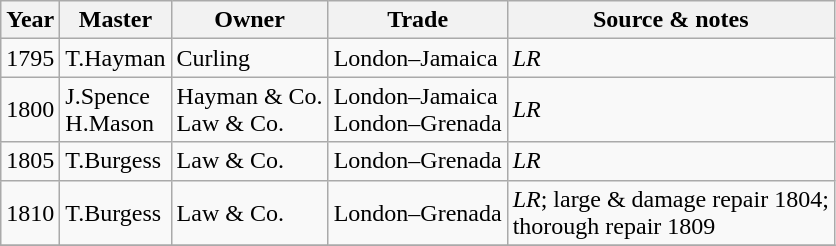<table class="sortable wikitable">
<tr>
<th>Year</th>
<th>Master</th>
<th>Owner</th>
<th>Trade</th>
<th>Source & notes</th>
</tr>
<tr>
<td>1795</td>
<td>T.Hayman</td>
<td>Curling</td>
<td>London–Jamaica</td>
<td><em>LR</em></td>
</tr>
<tr>
<td>1800</td>
<td>J.Spence<br>H.Mason</td>
<td>Hayman & Co.<br>Law & Co.</td>
<td>London–Jamaica<br>London–Grenada</td>
<td><em>LR</em></td>
</tr>
<tr>
<td>1805</td>
<td>T.Burgess</td>
<td>Law & Co.</td>
<td>London–Grenada</td>
<td><em>LR</em></td>
</tr>
<tr>
<td>1810</td>
<td>T.Burgess</td>
<td>Law & Co.</td>
<td>London–Grenada</td>
<td><em>LR</em>; large & damage repair 1804;<br> thorough repair 1809</td>
</tr>
<tr>
</tr>
</table>
